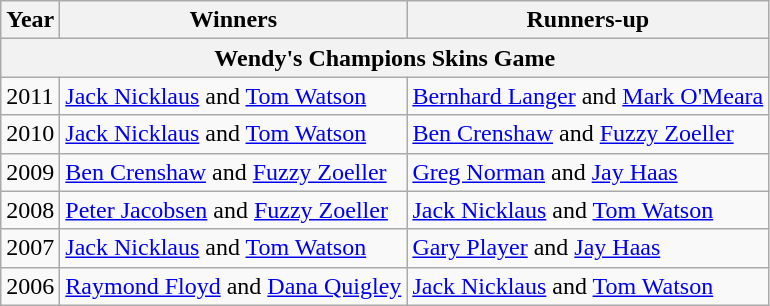<table class="wikitable">
<tr>
<th>Year</th>
<th>Winners</th>
<th>Runners-up</th>
</tr>
<tr>
<th colspan=4>Wendy's Champions Skins Game</th>
</tr>
<tr>
<td>2011</td>
<td> <a href='#'>Jack Nicklaus</a> and  <a href='#'>Tom Watson</a></td>
<td> <a href='#'>Bernhard Langer</a> and  <a href='#'>Mark O'Meara</a></td>
</tr>
<tr>
<td>2010</td>
<td> <a href='#'>Jack Nicklaus</a> and   <a href='#'>Tom Watson</a></td>
<td> <a href='#'>Ben Crenshaw</a> and  <a href='#'>Fuzzy Zoeller</a></td>
</tr>
<tr>
<td>2009</td>
<td> <a href='#'>Ben Crenshaw</a> and  <a href='#'>Fuzzy Zoeller</a></td>
<td> <a href='#'>Greg Norman</a> and  <a href='#'>Jay Haas</a></td>
</tr>
<tr>
<td>2008</td>
<td> <a href='#'>Peter Jacobsen</a> and  <a href='#'>Fuzzy Zoeller</a></td>
<td> <a href='#'>Jack Nicklaus</a> and  <a href='#'>Tom Watson</a></td>
</tr>
<tr>
<td>2007</td>
<td> <a href='#'>Jack Nicklaus</a> and  <a href='#'>Tom Watson</a></td>
<td> <a href='#'>Gary Player</a> and  <a href='#'>Jay Haas</a></td>
</tr>
<tr>
<td>2006</td>
<td> <a href='#'>Raymond Floyd</a> and  <a href='#'>Dana Quigley</a></td>
<td> <a href='#'>Jack Nicklaus</a> and <a href='#'>Tom Watson</a></td>
</tr>
</table>
